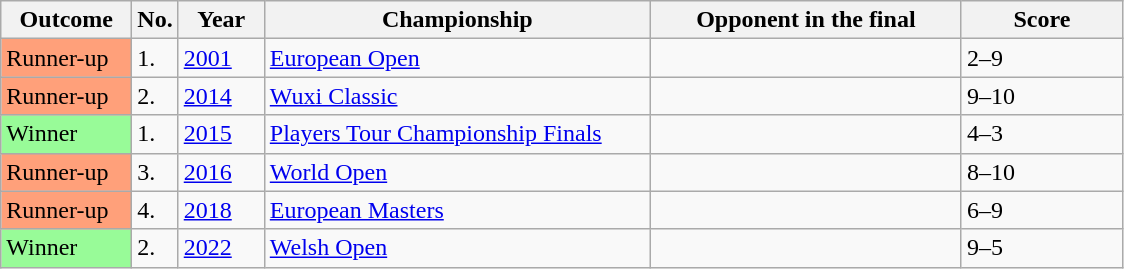<table class="sortable wikitable">
<tr>
<th width="80">Outcome</th>
<th width="20">No.</th>
<th width="50">Year</th>
<th width="250">Championship</th>
<th width="200">Opponent in the final</th>
<th width="100">Score</th>
</tr>
<tr>
<td style="background:#ffa07a;">Runner-up</td>
<td>1.</td>
<td><a href='#'>2001</a></td>
<td><a href='#'>European Open</a></td>
<td> </td>
<td>2–9</td>
</tr>
<tr>
<td style="background:#ffa07a;">Runner-up</td>
<td>2.</td>
<td><a href='#'>2014</a></td>
<td><a href='#'>Wuxi Classic</a></td>
<td> </td>
<td>9–10</td>
</tr>
<tr>
<td style="background:#98FB98">Winner</td>
<td>1.</td>
<td><a href='#'>2015</a></td>
<td><a href='#'>Players Tour Championship Finals</a></td>
<td> </td>
<td>4–3</td>
</tr>
<tr>
<td style="background:#ffa07a;">Runner-up</td>
<td>3.</td>
<td><a href='#'>2016</a></td>
<td><a href='#'>World Open</a></td>
<td> </td>
<td>8–10</td>
</tr>
<tr>
<td style="background:#ffa07a;">Runner-up</td>
<td>4.</td>
<td><a href='#'>2018</a></td>
<td><a href='#'>European Masters</a></td>
<td> </td>
<td>6–9</td>
</tr>
<tr>
<td style="background:#98FB98">Winner</td>
<td>2.</td>
<td><a href='#'>2022</a></td>
<td><a href='#'>Welsh Open</a></td>
<td> </td>
<td>9–5</td>
</tr>
</table>
